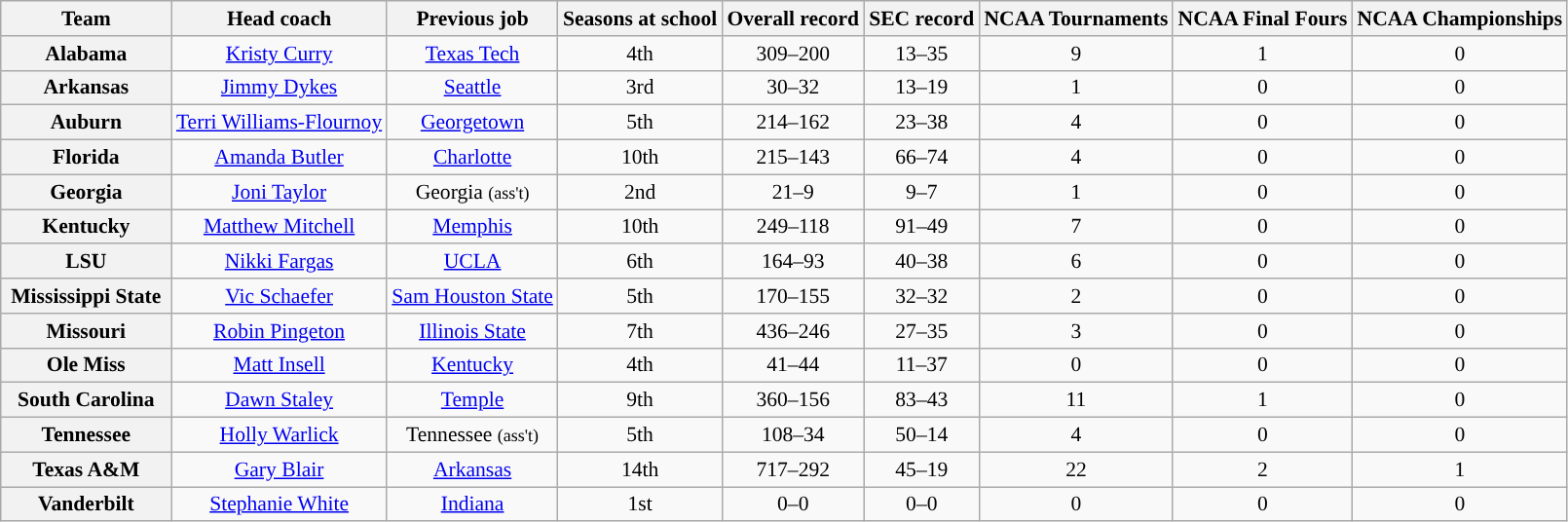<table class="wikitable sortable" style="text-align: center;font-size:90%;">
<tr>
<th width="110">Team</th>
<th>Head coach</th>
<th>Previous job</th>
<th>Seasons at school</th>
<th>Overall record</th>
<th>SEC record</th>
<th>NCAA Tournaments</th>
<th>NCAA Final Fours</th>
<th>NCAA Championships</th>
</tr>
<tr>
<th>Alabama</th>
<td><a href='#'>Kristy Curry</a></td>
<td><a href='#'>Texas Tech</a></td>
<td>4th</td>
<td>309–200</td>
<td>13–35</td>
<td>9</td>
<td>1</td>
<td>0</td>
</tr>
<tr>
<th>Arkansas</th>
<td><a href='#'>Jimmy Dykes</a></td>
<td><a href='#'>Seattle</a></td>
<td>3rd</td>
<td>30–32</td>
<td>13–19</td>
<td>1</td>
<td>0</td>
<td>0</td>
</tr>
<tr>
<th>Auburn</th>
<td><a href='#'>Terri Williams-Flournoy</a></td>
<td><a href='#'>Georgetown</a></td>
<td>5th</td>
<td>214–162</td>
<td>23–38</td>
<td>4</td>
<td>0</td>
<td>0</td>
</tr>
<tr>
<th>Florida</th>
<td><a href='#'>Amanda Butler</a></td>
<td><a href='#'>Charlotte</a></td>
<td>10th</td>
<td>215–143</td>
<td>66–74</td>
<td>4</td>
<td>0</td>
<td>0</td>
</tr>
<tr>
<th>Georgia</th>
<td><a href='#'>Joni Taylor</a></td>
<td>Georgia <small>(ass't)</small></td>
<td>2nd</td>
<td>21–9</td>
<td>9–7</td>
<td>1</td>
<td>0</td>
<td>0</td>
</tr>
<tr>
<th>Kentucky</th>
<td><a href='#'>Matthew Mitchell</a></td>
<td><a href='#'>Memphis</a></td>
<td>10th</td>
<td>249–118</td>
<td>91–49</td>
<td>7</td>
<td>0</td>
<td>0</td>
</tr>
<tr>
<th>LSU</th>
<td><a href='#'>Nikki Fargas</a></td>
<td><a href='#'>UCLA</a></td>
<td>6th</td>
<td>164–93</td>
<td>40–38</td>
<td>6</td>
<td>0</td>
<td>0</td>
</tr>
<tr>
<th>Mississippi State</th>
<td><a href='#'>Vic Schaefer</a></td>
<td><a href='#'>Sam Houston State</a></td>
<td>5th</td>
<td>170–155</td>
<td>32–32</td>
<td>2</td>
<td>0</td>
<td>0</td>
</tr>
<tr>
<th>Missouri</th>
<td><a href='#'>Robin Pingeton</a></td>
<td><a href='#'>Illinois State</a></td>
<td>7th</td>
<td>436–246</td>
<td>27–35</td>
<td>3</td>
<td>0</td>
<td>0</td>
</tr>
<tr>
<th>Ole Miss</th>
<td><a href='#'>Matt Insell</a></td>
<td><a href='#'>Kentucky</a></td>
<td>4th</td>
<td>41–44</td>
<td>11–37</td>
<td>0</td>
<td>0</td>
<td>0</td>
</tr>
<tr>
<th>South Carolina</th>
<td><a href='#'>Dawn Staley</a></td>
<td><a href='#'>Temple</a></td>
<td>9th</td>
<td>360–156</td>
<td>83–43</td>
<td>11</td>
<td>1</td>
<td>0</td>
</tr>
<tr>
<th>Tennessee</th>
<td><a href='#'>Holly Warlick</a></td>
<td>Tennessee <small>(ass't)</small></td>
<td>5th</td>
<td>108–34</td>
<td>50–14</td>
<td>4</td>
<td>0</td>
<td>0</td>
</tr>
<tr>
<th>Texas A&M</th>
<td><a href='#'>Gary Blair</a></td>
<td><a href='#'>Arkansas</a></td>
<td>14th</td>
<td>717–292</td>
<td>45–19</td>
<td>22</td>
<td>2</td>
<td>1</td>
</tr>
<tr>
<th>Vanderbilt</th>
<td><a href='#'>Stephanie White</a></td>
<td><a href='#'>Indiana</a></td>
<td>1st</td>
<td>0–0</td>
<td>0–0</td>
<td>0</td>
<td>0</td>
<td>0</td>
</tr>
</table>
